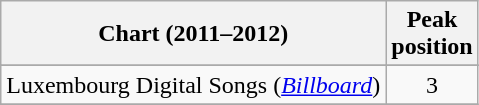<table class="wikitable sortable">
<tr>
<th>Chart (2011–2012)</th>
<th>Peak<br>position</th>
</tr>
<tr>
</tr>
<tr>
</tr>
<tr>
<td>Luxembourg Digital Songs (<em><a href='#'>Billboard</a></em>)</td>
<td align="center">3</td>
</tr>
<tr>
</tr>
</table>
